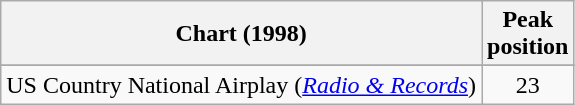<table class="wikitable sortable">
<tr>
<th align="left">Chart (1998)</th>
<th align="center">Peak<br>position</th>
</tr>
<tr>
</tr>
<tr>
</tr>
<tr>
<td scope="row">US Country National Airplay (<em><a href='#'>Radio & Records</a></em>)</td>
<td align="center">23</td>
</tr>
</table>
